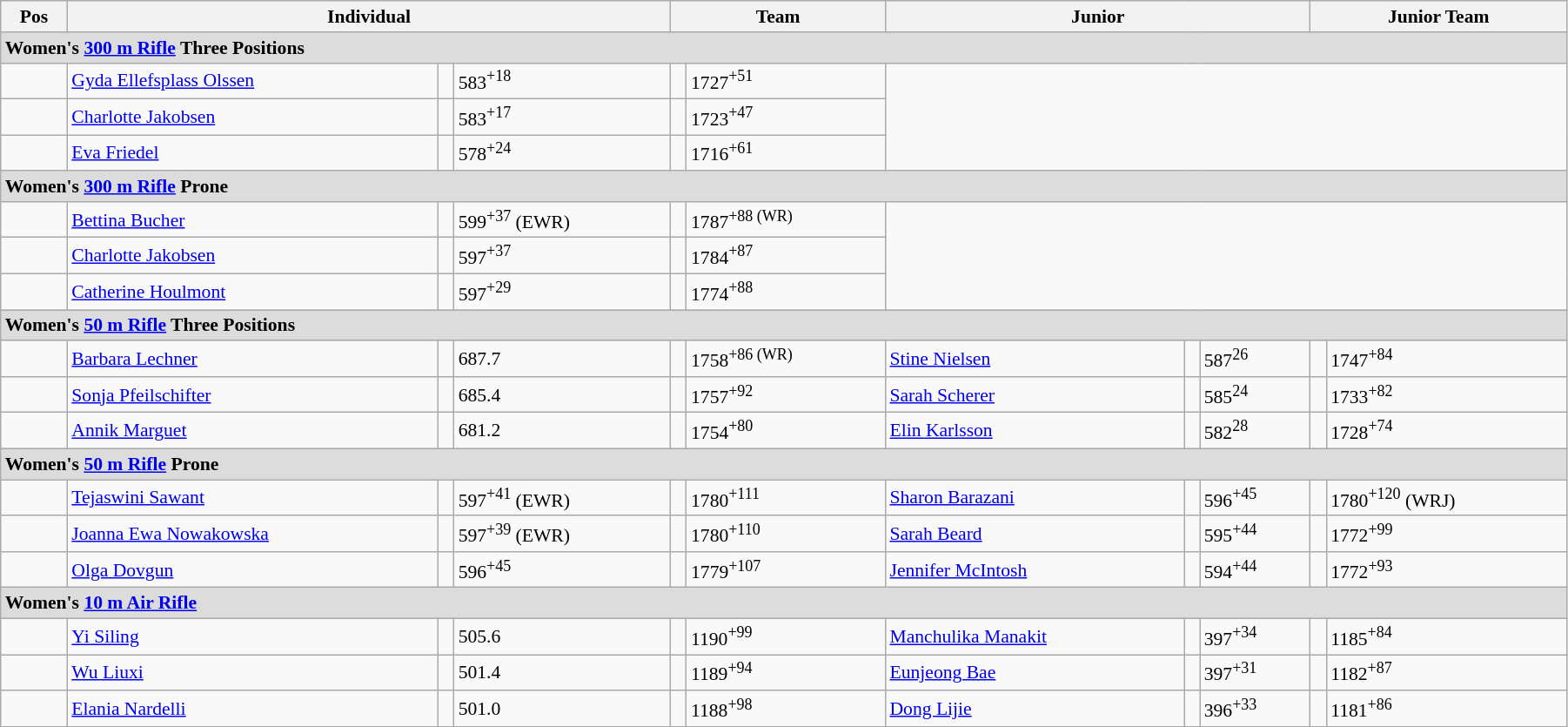<table class=wikitable style="width:95%; font-size: 90%;">
<tr>
<th>Pos</th>
<th colspan=3>Individual</th>
<th colspan=2>Team</th>
<th colspan=3>Junior</th>
<th colspan=3>Junior Team</th>
</tr>
<tr>
<td colspan=11 style="background:#dcdcdc"><strong>Women's <a href='#'>300 m Rifle</a> Three Positions</strong></td>
</tr>
<tr>
<td></td>
<td><a href='#'>Gyda Ellefsplass Olssen</a></td>
<td></td>
<td>583<sup>+18</sup></td>
<td></td>
<td>1727<sup>+51</sup></td>
<td colspan=5 rowspan=3></td>
</tr>
<tr>
<td></td>
<td><a href='#'>Charlotte Jakobsen</a></td>
<td></td>
<td>583<sup>+17</sup></td>
<td></td>
<td>1723<sup>+47</sup></td>
</tr>
<tr>
<td></td>
<td><a href='#'>Eva Friedel</a></td>
<td></td>
<td>578<sup>+24</sup></td>
<td></td>
<td>1716<sup>+61</sup></td>
</tr>
<tr>
<td colspan=11 style="background:#dcdcdc"><strong>Women's <a href='#'>300 m Rifle</a> Prone</strong></td>
</tr>
<tr>
<td></td>
<td><a href='#'>Bettina Bucher</a></td>
<td></td>
<td>599<sup>+37</sup> (EWR)</td>
<td></td>
<td>1787<sup>+88 (WR)</sup></td>
<td colspan=5 rowspan=3></td>
</tr>
<tr>
<td></td>
<td><a href='#'>Charlotte Jakobsen</a></td>
<td></td>
<td>597<sup>+37</sup></td>
<td></td>
<td>1784<sup>+87</sup></td>
</tr>
<tr>
<td></td>
<td><a href='#'>Catherine Houlmont</a></td>
<td></td>
<td>597<sup>+29</sup></td>
<td></td>
<td>1774<sup>+88</sup></td>
</tr>
<tr>
<td colspan=11 style="background:#dcdcdc"><strong>Women's <a href='#'>50 m Rifle</a> Three Positions</strong></td>
</tr>
<tr>
<td></td>
<td><a href='#'>Barbara Lechner</a></td>
<td></td>
<td>687.7</td>
<td></td>
<td>1758<sup>+86 (WR)</sup></td>
<td><a href='#'>Stine Nielsen</a></td>
<td></td>
<td>587<sup>26</sup></td>
<td></td>
<td>1747<sup>+84</sup></td>
</tr>
<tr>
<td></td>
<td><a href='#'>Sonja Pfeilschifter</a></td>
<td></td>
<td>685.4</td>
<td></td>
<td>1757<sup>+92</sup></td>
<td><a href='#'>Sarah Scherer</a></td>
<td></td>
<td>585<sup>24</sup></td>
<td></td>
<td>1733<sup>+82</sup></td>
</tr>
<tr>
<td></td>
<td><a href='#'>Annik Marguet</a></td>
<td></td>
<td>681.2</td>
<td></td>
<td>1754<sup>+80</sup></td>
<td><a href='#'>Elin Karlsson</a></td>
<td></td>
<td>582<sup>28</sup></td>
<td></td>
<td>1728<sup>+74</sup></td>
</tr>
<tr>
<td colspan=11 style="background:#dcdcdc"><strong>Women's <a href='#'>50 m Rifle</a> Prone</strong></td>
</tr>
<tr>
<td></td>
<td><a href='#'>Tejaswini Sawant</a></td>
<td></td>
<td>597<sup>+41</sup> (EWR)</td>
<td></td>
<td>1780<sup>+111</sup></td>
<td><a href='#'>Sharon Barazani</a></td>
<td></td>
<td>596<sup>+45</sup></td>
<td></td>
<td>1780<sup>+120</sup> (WRJ)</td>
</tr>
<tr>
<td></td>
<td><a href='#'>Joanna Ewa Nowakowska</a></td>
<td></td>
<td>597<sup>+39</sup> (EWR)</td>
<td></td>
<td>1780<sup>+110</sup></td>
<td><a href='#'>Sarah Beard</a></td>
<td></td>
<td>595<sup>+44</sup></td>
<td></td>
<td>1772<sup>+99</sup></td>
</tr>
<tr>
<td></td>
<td><a href='#'>Olga Dovgun</a></td>
<td></td>
<td>596<sup>+45</sup></td>
<td></td>
<td>1779<sup>+107</sup></td>
<td><a href='#'>Jennifer McIntosh</a></td>
<td></td>
<td>594<sup>+44</sup></td>
<td></td>
<td>1772<sup>+93</sup></td>
</tr>
<tr>
<td colspan=11 style="background:#dcdcdc"><strong>Women's <a href='#'>10 m Air Rifle</a></strong></td>
</tr>
<tr>
<td></td>
<td><a href='#'>Yi Siling</a></td>
<td></td>
<td>505.6</td>
<td></td>
<td>1190<sup>+99</sup></td>
<td><a href='#'>Manchulika Manakit</a></td>
<td></td>
<td>397<sup>+34</sup></td>
<td></td>
<td>1185<sup>+84</sup></td>
</tr>
<tr>
<td></td>
<td><a href='#'>Wu Liuxi</a></td>
<td></td>
<td>501.4</td>
<td></td>
<td>1189<sup>+94</sup></td>
<td><a href='#'>Eunjeong Bae</a></td>
<td></td>
<td>397<sup>+31</sup></td>
<td></td>
<td>1182<sup>+87</sup></td>
</tr>
<tr>
<td></td>
<td><a href='#'>Elania Nardelli</a></td>
<td></td>
<td>501.0</td>
<td></td>
<td>1188<sup>+98</sup></td>
<td><a href='#'>Dong Lijie</a></td>
<td></td>
<td>396<sup>+33</sup></td>
<td></td>
<td>1181<sup>+86</sup></td>
</tr>
</table>
